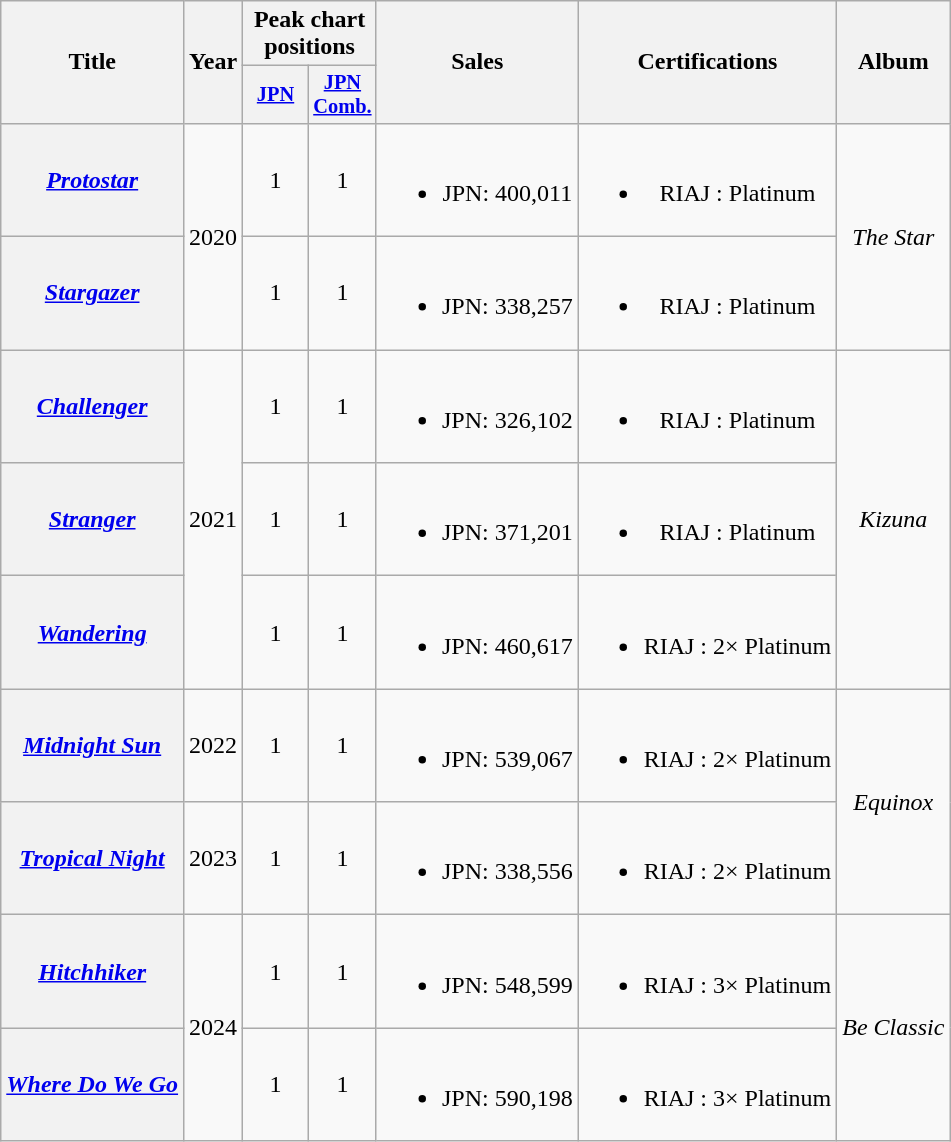<table class="wikitable plainrowheaders" style="text-align:center;">
<tr>
<th scope="col" rowspan="2">Title</th>
<th scope="col" rowspan="2">Year</th>
<th scope="col" colspan="2">Peak chart positions</th>
<th scope="col" rowspan="2">Sales</th>
<th scope="col" rowspan="2">Certifications</th>
<th scope="col" rowspan="2">Album</th>
</tr>
<tr>
<th scope="col" style="width:2.75em;font-size:85%;"><a href='#'>JPN</a><br></th>
<th scope="col" style="width:2.75em;font-size:85%;"><a href='#'>JPN<br>Comb.</a><br></th>
</tr>
<tr>
<th scope="row"><a href='#'><em>Protostar</em></a></th>
<td rowspan="2">2020</td>
<td>1</td>
<td>1</td>
<td><br><ul><li>JPN: 400,011</li></ul></td>
<td><br><ul><li>RIAJ : Platinum</li></ul></td>
<td rowspan="2"><em>The Star</em></td>
</tr>
<tr>
<th scope="row"><a href='#'><em>Stargazer</em></a></th>
<td>1</td>
<td>1</td>
<td><br><ul><li>JPN: 338,257</li></ul></td>
<td><br><ul><li>RIAJ : Platinum</li></ul></td>
</tr>
<tr>
<th scope="row"><em><a href='#'>Challenger</a></em></th>
<td rowspan="3">2021</td>
<td>1</td>
<td>1</td>
<td><br><ul><li>JPN: 326,102</li></ul></td>
<td><br><ul><li>RIAJ : Platinum</li></ul></td>
<td rowspan="3"><em>Kizuna</em></td>
</tr>
<tr>
<th scope="row"><em><a href='#'>Stranger</a></em></th>
<td>1</td>
<td>1</td>
<td><br><ul><li>JPN: 371,201</li></ul></td>
<td><br><ul><li>RIAJ : Platinum</li></ul></td>
</tr>
<tr>
<th scope="row"><em><a href='#'>Wandering</a></em></th>
<td>1</td>
<td>1</td>
<td><br><ul><li>JPN: 460,617</li></ul></td>
<td><br><ul><li>RIAJ : 2× Platinum</li></ul></td>
</tr>
<tr>
<th scope="row"><a href='#'><em>Midnight Sun</em></a></th>
<td>2022</td>
<td>1</td>
<td>1</td>
<td><br><ul><li>JPN: 539,067</li></ul></td>
<td><br><ul><li>RIAJ : 2× Platinum</li></ul></td>
<td rowspan=2><em>Equinox</em></td>
</tr>
<tr>
<th scope="row"><a href='#'><em>Tropical Night</em></a></th>
<td>2023</td>
<td>1</td>
<td>1</td>
<td><br><ul><li>JPN: 338,556</li></ul></td>
<td><br><ul><li>RIAJ : 2× Platinum</li></ul></td>
</tr>
<tr>
<th scope="row"><a href='#'><em>Hitchhiker</em></a></th>
<td rowspan=2>2024</td>
<td>1</td>
<td>1</td>
<td><br><ul><li>JPN: 548,599</li></ul></td>
<td><br><ul><li>RIAJ : 3× Platinum</li></ul></td>
<td rowspan=2><em>Be Classic</em></td>
</tr>
<tr>
<th scope="row"><a href='#'><em>Where Do We Go</em></a></th>
<td>1</td>
<td>1</td>
<td><br><ul><li>JPN: 590,198</li></ul></td>
<td><br><ul><li>RIAJ : 3× Platinum</li></ul></td>
</tr>
</table>
